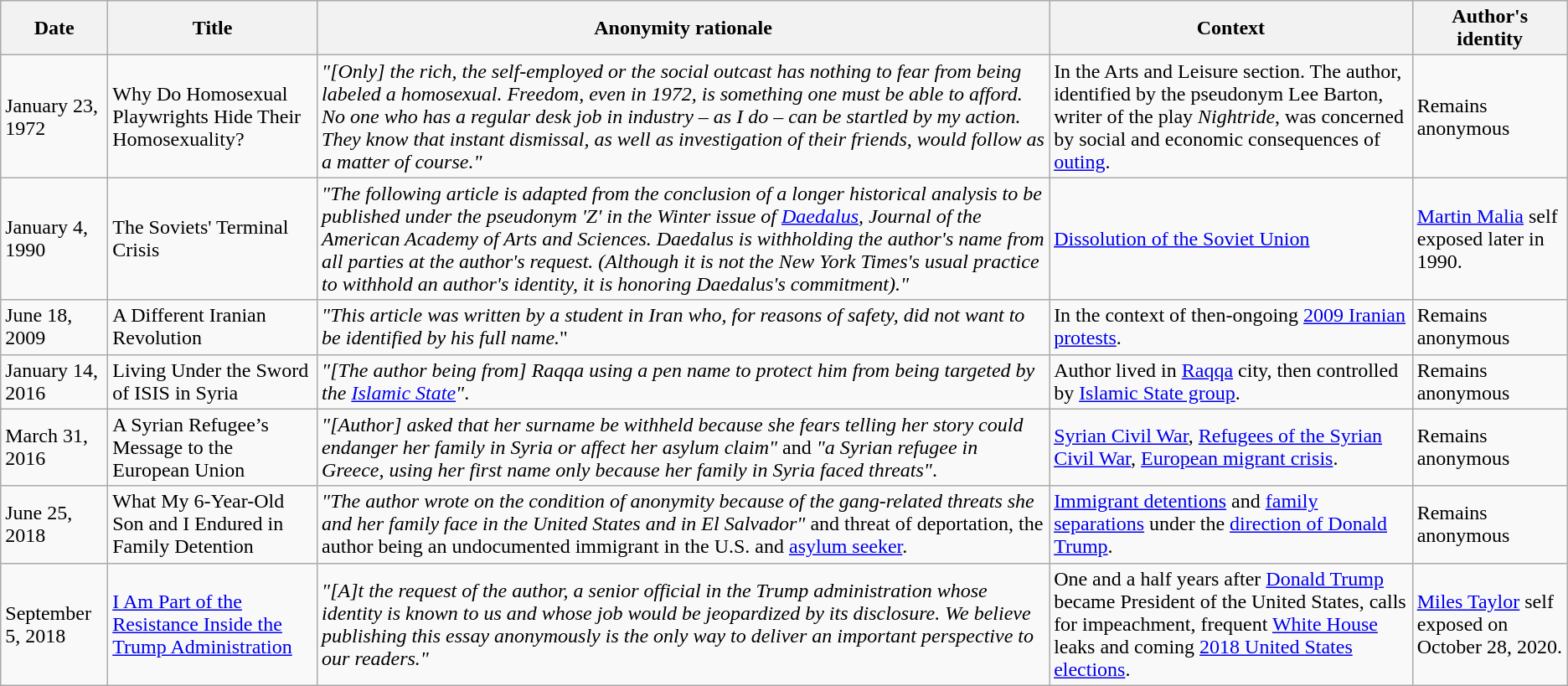<table class="wikitable sortable">
<tr>
<th>Date</th>
<th>Title</th>
<th>Anonymity rationale</th>
<th>Context</th>
<th>Author's identity</th>
</tr>
<tr>
<td>January 23, 1972</td>
<td>Why Do Homosexual Playwrights Hide Their Homosexuality?</td>
<td><em>"[Only] the rich, the self-employed or the social outcast has nothing to fear from being labeled a homosexual. Freedom, even in 1972, is something one must be able to afford. No one who has a regular desk job in industry – as I do – can be startled by my action. They know that instant dismissal, as well as investigation of their friends, would follow as a matter of course."</em></td>
<td>In the Arts and Leisure section. The author, identified by the pseudonym Lee Barton, writer of the play <em>Nightride</em>, was concerned by social and economic consequences of <a href='#'>outing</a>.</td>
<td>Remains anonymous</td>
</tr>
<tr>
<td>January 4, 1990</td>
<td>The Soviets' Terminal Crisis</td>
<td><em>"The following article is adapted from the conclusion of a longer historical analysis to be published under the pseudonym 'Z' in the Winter issue of <a href='#'>Daedalus</a>, Journal of the American Academy of Arts and Sciences. Daedalus is withholding the author's name from all parties at the author's request. (Although it is not the New York Times's usual practice to withhold an author's identity, it is honoring Daedalus's commitment)."</em></td>
<td><a href='#'>Dissolution of the Soviet Union</a></td>
<td><a href='#'>Martin Malia</a> self exposed later in 1990.</td>
</tr>
<tr>
<td>June 18, 2009</td>
<td>A Different Iranian Revolution</td>
<td><em>"This article was written by a student in Iran who, for reasons of safety, did not want to be identified by his full name.</em>"</td>
<td>In the context of then-ongoing <a href='#'>2009 Iranian protests</a>.</td>
<td>Remains anonymous</td>
</tr>
<tr>
<td>January 14, 2016</td>
<td>Living Under the Sword of ISIS in Syria</td>
<td><em>"[The author being from] Raqqa using a pen name to protect him from being targeted by the <a href='#'>Islamic State</a>"</em>.</td>
<td>Author lived in <a href='#'>Raqqa</a> city, then controlled by <a href='#'>Islamic State group</a>.</td>
<td>Remains anonymous</td>
</tr>
<tr>
<td>March 31, 2016</td>
<td>A Syrian Refugee’s Message to the European Union</td>
<td><em>"[Author] asked that her surname be withheld because she fears telling her story could endanger her family in Syria or affect her asylum claim"</em> and <em>"a Syrian refugee in Greece, using her first name only because her family in Syria faced threats"</em>.</td>
<td><a href='#'>Syrian Civil War</a>, <a href='#'>Refugees of the Syrian Civil War</a>, <a href='#'>European migrant crisis</a>.</td>
<td>Remains anonymous</td>
</tr>
<tr>
<td>June 25, 2018</td>
<td>What My 6-Year-Old Son and I Endured in Family Detention</td>
<td><em>"The author wrote on the condition of anonymity because of the gang-related threats she and her family face in the United States and in El Salvador"</em> and threat of deportation, the author being an undocumented immigrant in the U.S. and <a href='#'>asylum seeker</a>.</td>
<td><a href='#'>Immigrant detentions</a> and <a href='#'>family separations</a> under the <a href='#'>direction of Donald Trump</a>.</td>
<td>Remains anonymous</td>
</tr>
<tr>
<td>September 5, 2018</td>
<td><a href='#'>I Am Part of the Resistance Inside the Trump Administration</a></td>
<td><em>"[A]t the request of the author, a senior official in the Trump administration whose identity is known to us and whose job would be jeopardized by its disclosure. We believe publishing this essay anonymously is the only way to deliver an important perspective to our readers."</em></td>
<td>One and a half years after <a href='#'>Donald Trump</a> became President of the United States, calls for impeachment, frequent <a href='#'>White House</a> leaks and coming <a href='#'>2018 United States elections</a>.</td>
<td><a href='#'>Miles Taylor</a> self exposed on October 28, 2020.</td>
</tr>
</table>
